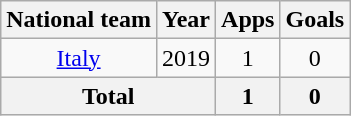<table class="wikitable" style="text-align:center">
<tr>
<th>National team</th>
<th>Year</th>
<th>Apps</th>
<th>Goals</th>
</tr>
<tr>
<td><a href='#'>Italy</a></td>
<td>2019</td>
<td>1</td>
<td>0</td>
</tr>
<tr>
<th colspan="2">Total</th>
<th>1</th>
<th>0</th>
</tr>
</table>
